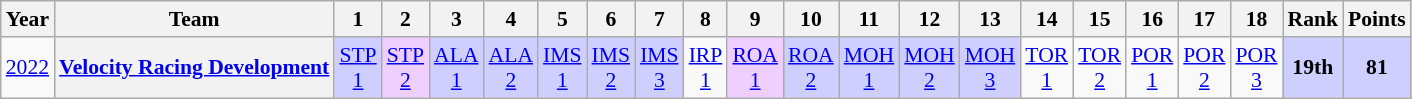<table class="wikitable" style="text-align:center; font-size:90%">
<tr>
<th>Year</th>
<th>Team</th>
<th>1</th>
<th>2</th>
<th>3</th>
<th>4</th>
<th>5</th>
<th>6</th>
<th>7</th>
<th>8</th>
<th>9</th>
<th>10</th>
<th>11</th>
<th>12</th>
<th>13</th>
<th>14</th>
<th>15</th>
<th>16</th>
<th>17</th>
<th>18</th>
<th>Rank</th>
<th>Points</th>
</tr>
<tr>
<td><a href='#'>2022</a></td>
<th><a href='#'>Velocity Racing Development</a></th>
<td style="background:#CFCFFF;"><a href='#'>STP<br>1</a><br></td>
<td style="background:#EFCFFF;"><a href='#'>STP<br>2</a><br></td>
<td style="background:#CFCFFF;"><a href='#'>ALA<br>1</a><br></td>
<td style="background:#CFCFFF;"><a href='#'>ALA<br>2</a><br></td>
<td style="background:#CFCFFF;"><a href='#'>IMS<br>1</a><br></td>
<td style="background:#CFCFFF;"><a href='#'>IMS<br>2</a><br></td>
<td style="background:#CFCFFF;"><a href='#'>IMS<br>3</a><br></td>
<td><a href='#'>IRP<br>1</a></td>
<td style="background:#EFCFFF;"><a href='#'>ROA<br>1</a><br></td>
<td style="background:#CFCFFF;"><a href='#'>ROA<br>2</a><br></td>
<td style="background:#CFCFFF;"><a href='#'>MOH<br>1</a><br></td>
<td style="background:#CFCFFF;"><a href='#'>MOH<br>2</a><br></td>
<td style="background:#CFCFFF;"><a href='#'>MOH<br>3</a><br></td>
<td><a href='#'>TOR<br>1</a></td>
<td><a href='#'>TOR<br>2</a></td>
<td><a href='#'>POR<br>1</a></td>
<td><a href='#'>POR<br>2</a></td>
<td><a href='#'>POR<br>3</a></td>
<th style="background:#CFCFFF;">19th</th>
<th style="background:#CFCFFF;">81</th>
</tr>
</table>
